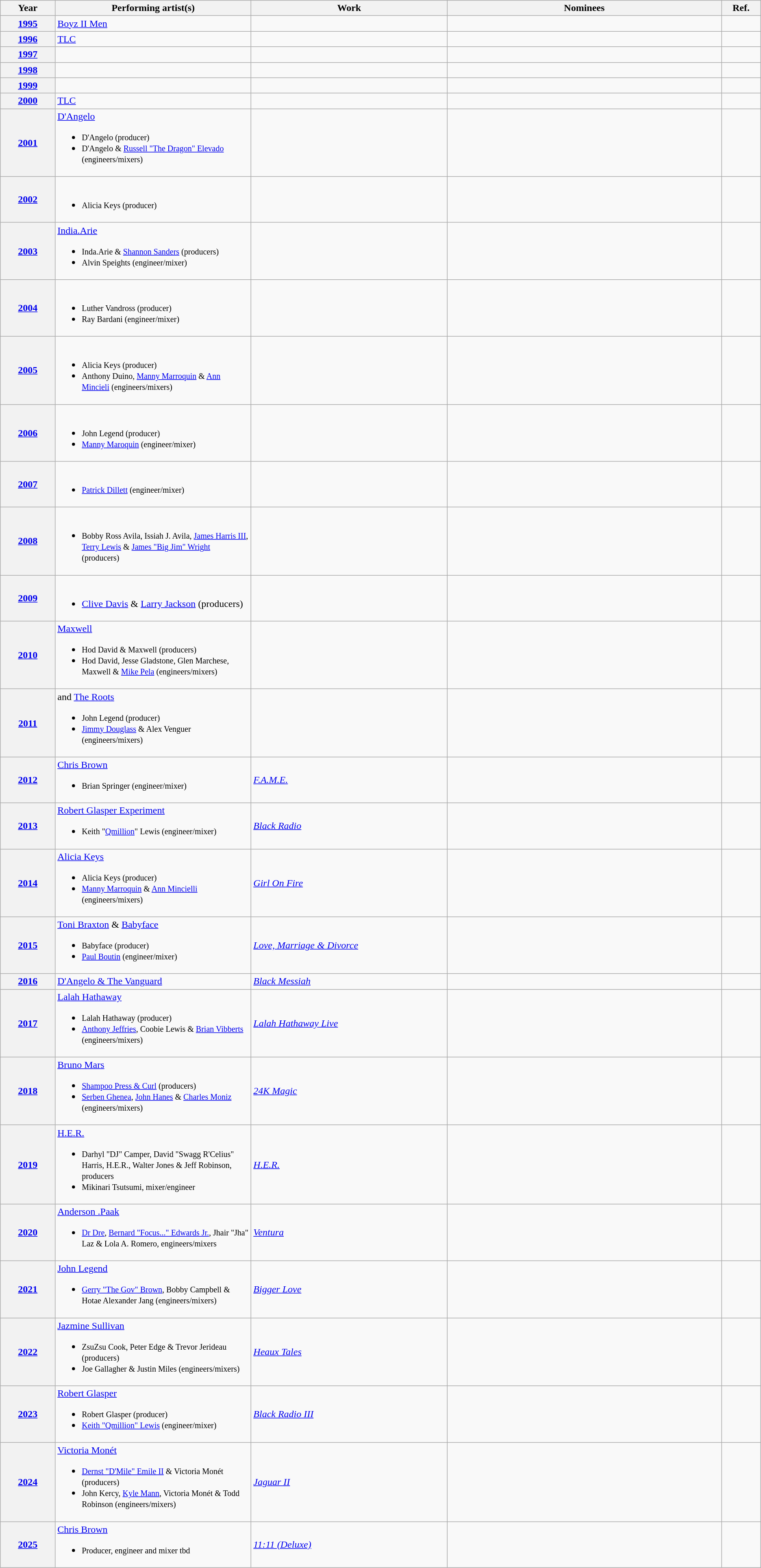<table class="wikitable">
<tr>
<th width="7%">Year</th>
<th width="25%">Performing artist(s)</th>
<th width="25%">Work</th>
<th width="35%" class=unsortable>Nominees</th>
<th width="5%" class=unsortable>Ref.</th>
</tr>
<tr>
<th scope="row" style="text-align:center;"><a href='#'>1995</a></th>
<td><a href='#'>Boyz II Men</a></td>
<td></td>
<td></td>
<td style="text-align:center;"></td>
</tr>
<tr>
<th scope="row" style="text-align:center;"><a href='#'>1996</a></th>
<td><a href='#'>TLC</a></td>
<td></td>
<td></td>
<td style="text-align:center;"></td>
</tr>
<tr>
<th scope="row" style="text-align:center;"><a href='#'>1997</a></th>
<td></td>
<td></td>
<td></td>
<td style="text-align:center;"></td>
</tr>
<tr>
<th scope="row" style="text-align:center;"><a href='#'>1998</a></th>
<td></td>
<td></td>
<td></td>
<td style="text-align:center;"></td>
</tr>
<tr>
<th scope="row" style="text-align:center;"><a href='#'>1999</a></th>
<td></td>
<td></td>
<td></td>
<td style="text-align:center;"></td>
</tr>
<tr>
<th scope="row" style="text-align:center;"><a href='#'>2000</a></th>
<td><a href='#'>TLC</a></td>
<td></td>
<td></td>
<td style="text-align:center;"></td>
</tr>
<tr>
<th scope="row" style="text-align:center;"><a href='#'>2001</a></th>
<td><a href='#'>D'Angelo</a><br><ul><li><small>D'Angelo (producer)</small></li><li><small>D'Angelo & <a href='#'>Russell "The Dragon" Elevado</a> (engineers/mixers)</small></li></ul></td>
<td></td>
<td></td>
<td style="text-align:center;"></td>
</tr>
<tr>
<th scope="row" style="text-align:center;"><a href='#'>2002</a></th>
<td><br><ul><li><small>Alicia Keys (producer)</small></li></ul></td>
<td></td>
<td></td>
<td style="text-align:center;"></td>
</tr>
<tr>
<th scope="row" style="text-align:center;"><a href='#'>2003</a></th>
<td><a href='#'>India.Arie</a><br><ul><li><small>Inda.Arie & <a href='#'>Shannon Sanders</a> (producers)</small></li><li><small>Alvin Speights (engineer/mixer)</small></li></ul></td>
<td></td>
<td></td>
<td style="text-align:center;"></td>
</tr>
<tr>
<th scope="row" style="text-align:center;"><a href='#'>2004</a></th>
<td><br><ul><li><small>Luther Vandross (producer)</small></li><li><small>Ray Bardani (engineer/mixer)</small></li></ul></td>
<td></td>
<td></td>
<td style="text-align:center;"></td>
</tr>
<tr>
<th scope="row" style="text-align:center;"><a href='#'>2005</a></th>
<td><br><ul><li><small>Alicia Keys (producer)</small></li><li><small>Anthony Duino, <a href='#'>Manny Marroquin</a> & <a href='#'>Ann Mincieli</a> (engineers/mixers)</small></li></ul></td>
<td></td>
<td></td>
<td style="text-align:center;"></td>
</tr>
<tr>
<th scope="row" style="text-align:center;"><a href='#'>2006</a></th>
<td><br><ul><li><small>John Legend (producer)</small></li><li><small><a href='#'>Manny Maroquin</a> (engineer/mixer)</small></li></ul></td>
<td></td>
<td></td>
<td style="text-align:center;"></td>
</tr>
<tr>
<th scope="row" style="text-align:center;"><a href='#'>2007</a></th>
<td><br><ul><li><small><a href='#'>Patrick Dillett</a> (engineer/mixer)</small></li></ul></td>
<td></td>
<td></td>
<td style="text-align:center;"></td>
</tr>
<tr>
<th scope="row" style="text-align:center;"><a href='#'>2008</a></th>
<td><br><ul><li><small>Bobby Ross Avila, Issiah J. Avila, <a href='#'>James Harris III</a>, <a href='#'>Terry Lewis</a> & <a href='#'>James "Big Jim" Wright</a> (producers)</small></li></ul></td>
<td></td>
<td></td>
<td style="text-align:center;"></td>
</tr>
<tr>
<th scope="row" style="text-align:center;"><a href='#'>2009</a></th>
<td><br><ul><li><a href='#'>Clive Davis</a> & <a href='#'>Larry Jackson</a> (producers)</li></ul></td>
<td></td>
<td></td>
<td style="text-align:center;"></td>
</tr>
<tr>
<th scope="row" style="text-align:center;"><a href='#'>2010</a></th>
<td><a href='#'>Maxwell</a><br><ul><li><small>Hod David & Maxwell (producers)</small></li><li><small>Hod David, Jesse Gladstone, Glen Marchese, Maxwell & <a href='#'>Mike Pela</a> (engineers/mixers)</small></li></ul></td>
<td></td>
<td></td>
<td style="text-align:center;"></td>
</tr>
<tr>
<th scope="row" style="text-align:center;"><a href='#'>2011</a></th>
<td> and <a href='#'>The Roots</a><br><ul><li><small>John Legend (producer)</small></li><li><small><a href='#'>Jimmy Douglass</a> & Alex Venguer (engineers/mixers)</small></li></ul></td>
<td></td>
<td></td>
<td style="text-align:center;"></td>
</tr>
<tr>
<th scope="row" style="text-align:center;"><a href='#'>2012</a></th>
<td><a href='#'>Chris Brown</a><br><ul><li><small>Brian Springer (engineer/mixer)</small></li></ul></td>
<td><em><a href='#'>F.A.M.E.</a></em></td>
<td></td>
<td style="text-align:center;"></td>
</tr>
<tr>
<th scope="row" style="text-align:center;"><a href='#'>2013</a></th>
<td><a href='#'>Robert Glasper Experiment</a><br><ul><li><small>Keith "<a href='#'>Qmillion</a>" Lewis (engineer/mixer)</small></li></ul></td>
<td><em><a href='#'>Black Radio</a></em></td>
<td></td>
<td style="text-align:center;"></td>
</tr>
<tr>
<th scope="row" style="text-align:center;"><a href='#'>2014</a></th>
<td><a href='#'>Alicia Keys</a><br><ul><li><small>Alicia Keys (producer)</small></li><li><small><a href='#'>Manny Marroquin</a> & <a href='#'>Ann Mincielli</a> (engineers/mixers)</small></li></ul></td>
<td><em><a href='#'>Girl On Fire</a></em></td>
<td></td>
<td style="text-align:center;"></td>
</tr>
<tr>
<th scope="row" style="text-align:center;"><a href='#'>2015</a></th>
<td><a href='#'>Toni Braxton</a> & <a href='#'>Babyface</a><br><ul><li><small>Babyface (producer)</small></li><li><small><a href='#'>Paul Boutin</a> (engineer/mixer)</small></li></ul></td>
<td><em><a href='#'>Love, Marriage & Divorce</a></em></td>
<td></td>
<td style="text-align:center;"></td>
</tr>
<tr>
<th scope="row" style="text-align:center;"><a href='#'>2016</a></th>
<td><a href='#'>D'Angelo & The Vanguard</a></td>
<td><em><a href='#'>Black Messiah</a></em></td>
<td></td>
<td style="text-align:center;"></td>
</tr>
<tr>
<th scope="row" style="text-align:center;"><a href='#'>2017</a></th>
<td><a href='#'>Lalah Hathaway</a><br><ul><li><small>Lalah Hathaway (producer)</small></li><li><small><a href='#'>Anthony Jeffries</a>, Coobie Lewis & <a href='#'>Brian Vibberts</a> (engineers/mixers)</small></li></ul></td>
<td><em><a href='#'>Lalah Hathaway Live</a></em></td>
<td></td>
<td style="text-align:center;"></td>
</tr>
<tr>
<th scope="row" style="text-align:center;"><a href='#'>2018</a></th>
<td><a href='#'>Bruno Mars</a><br><ul><li><small><a href='#'>Shampoo Press & Curl</a> (producers)</small></li><li><small><a href='#'>Serben Ghenea</a>, <a href='#'>John Hanes</a> & <a href='#'>Charles Moniz</a> (engineers/mixers)</small></li></ul></td>
<td><em><a href='#'>24K Magic</a></em></td>
<td></td>
<td style="text-align:center;"></td>
</tr>
<tr>
<th scope="row" style="text-align:center;"><a href='#'>2019</a></th>
<td><a href='#'>H.E.R.</a><br><ul><li><small>Darhyl "DJ" Camper, David "Swagg R'Celius" Harris, H.E.R., Walter Jones & Jeff Robinson, producers</small></li><li><small>Mikinari Tsutsumi, mixer/engineer</small></li></ul></td>
<td><em><a href='#'>H.E.R.</a></em></td>
<td><br></td>
<td style="text-align:center;"></td>
</tr>
<tr>
<th scope="row" style="text-align:center;"><a href='#'>2020</a></th>
<td><a href='#'>Anderson .Paak</a><br><ul><li><small><a href='#'>Dr Dre</a>, <a href='#'>Bernard "Focus..." Edwards Jr.</a>,  Jhair "Jha" Laz & Lola A. Romero, engineers/mixers</small></li></ul></td>
<td><em><a href='#'>Ventura</a></em></td>
<td><br></td>
<td style="text-align:center;"></td>
</tr>
<tr>
<th scope="row" style="text-align:center;"><a href='#'>2021</a></th>
<td><a href='#'>John Legend</a><br><ul><li><small><a href='#'>Gerry "The Gov" Brown</a>, Bobby Campbell & Hotae Alexander Jang (engineers/mixers)</small></li></ul></td>
<td><em><a href='#'>Bigger Love</a></em></td>
<td><br></td>
<td style="text-align:center;"></td>
</tr>
<tr>
<th scope="row" style="text-align:center;"><a href='#'>2022</a></th>
<td><a href='#'>Jazmine Sullivan</a><br><ul><li><small>ZsuZsu Cook, Peter Edge & Trevor Jerideau (producers)</small></li><li><small>Joe Gallagher & Justin Miles (engineers/mixers)</small></li></ul></td>
<td><em><a href='#'>Heaux Tales</a></em></td>
<td><br></td>
<td style="text-align:center;"></td>
</tr>
<tr>
<th><a href='#'>2023</a></th>
<td><a href='#'>Robert Glasper</a><br><ul><li><small>Robert Glasper (producer)</small></li><li><small><a href='#'>Keith "Qmillion" Lewis</a> (engineer/mixer)</small></li></ul></td>
<td><em><a href='#'>Black Radio III</a></em></td>
<td><br></td>
<td style="text-align:center;"></td>
</tr>
<tr>
<th><a href='#'>2024</a></th>
<td><a href='#'>Victoria Monét</a><br><ul><li><small><a href='#'>Dernst "D'Mile" Emile II</a> & Victoria Monét (producers)</small></li><li><small>John Kercy, <a href='#'>Kyle Mann</a>, Victoria Monét & Todd Robinson (engineers/mixers)</small></li></ul></td>
<td><em><a href='#'>Jaguar II</a></em></td>
<td><br></td>
<td></td>
</tr>
<tr>
<th><a href='#'>2025</a></th>
<td><a href='#'>Chris Brown</a><br><ul><li><small>Producer, engineer and mixer tbd</small></li></ul></td>
<td><em><a href='#'>11:11 (Deluxe)</a></em></td>
<td><br></td>
<td style="text-align:center;"></td>
</tr>
</table>
